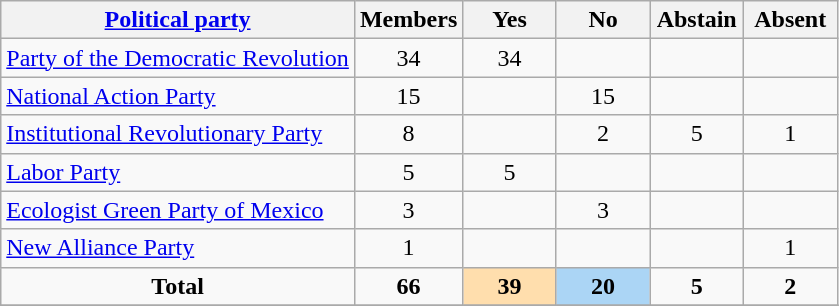<table class="wikitable">
<tr>
<th><a href='#'>Political party</a></th>
<th width="55pt">Members</th>
<th width="55pt">Yes</th>
<th width="55pt">No</th>
<th width="55pt">Abstain</th>
<th width="55pt">Absent</th>
</tr>
<tr>
<td align="left"> <a href='#'>Party of the Democratic Revolution</a></td>
<td align="center">34</td>
<td align="center">34</td>
<td align="center"></td>
<td align="center"></td>
<td align="center"></td>
</tr>
<tr>
<td align="left"> <a href='#'>National Action Party</a></td>
<td align="center">15</td>
<td align="center"></td>
<td align="center">15</td>
<td align="center"></td>
<td align="center"></td>
</tr>
<tr>
<td align="left"> <a href='#'>Institutional Revolutionary Party</a></td>
<td align="center">8</td>
<td align="center"></td>
<td align="center">2</td>
<td align="center">5</td>
<td align="center">1</td>
</tr>
<tr>
<td align="left"> <a href='#'>Labor Party</a></td>
<td align="center">5</td>
<td align="center">5</td>
<td align="center"></td>
<td align="center"></td>
<td align="center"></td>
</tr>
<tr>
<td align="left"> <a href='#'>Ecologist Green Party of Mexico</a></td>
<td align="center">3</td>
<td align="center"></td>
<td align="center">3</td>
<td align="center"></td>
<td align="center"></td>
</tr>
<tr>
<td align="left"> <a href='#'>New Alliance Party</a></td>
<td align="center">1</td>
<td align="center"></td>
<td align="center"></td>
<td align="center"></td>
<td align="center">1</td>
</tr>
<tr>
<td align="center"><strong>Total</strong></td>
<td align="center"><strong>66</strong></td>
<td align="center" bgcolor="#FFDEAD"><strong>39</strong></td>
<td align="center" bgcolor="#abd5f5"><strong>20</strong></td>
<td align="center"><strong>5</strong></td>
<td align="center"><strong>2</strong></td>
</tr>
<tr>
</tr>
</table>
